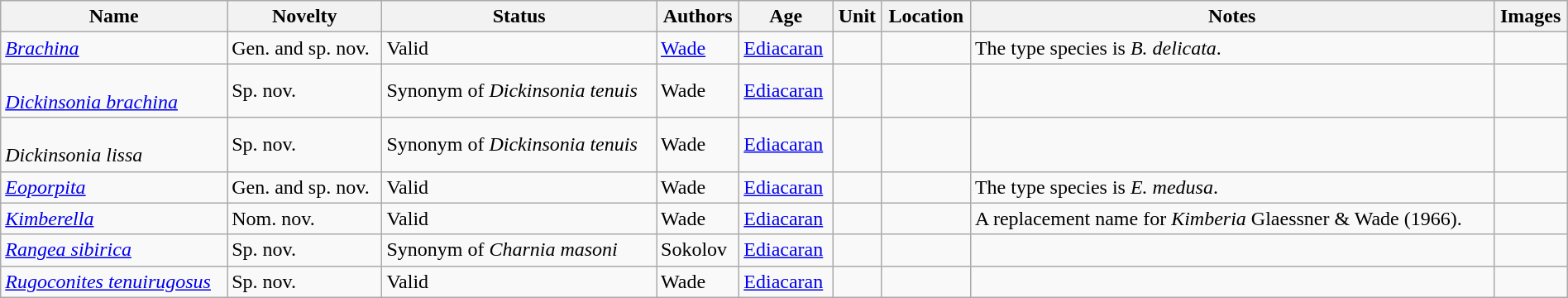<table class="wikitable sortable" align="center" width="100%">
<tr>
<th>Name</th>
<th>Novelty</th>
<th>Status</th>
<th>Authors</th>
<th>Age</th>
<th>Unit</th>
<th>Location</th>
<th>Notes</th>
<th>Images</th>
</tr>
<tr>
<td><em><a href='#'>Brachina</a></em></td>
<td>Gen. and sp. nov.</td>
<td>Valid</td>
<td><a href='#'>Wade</a></td>
<td><a href='#'>Ediacaran</a></td>
<td></td>
<td></td>
<td>The type species is <em>B. delicata</em>.</td>
<td></td>
</tr>
<tr>
<td><br><em><a href='#'>Dickinsonia brachina</a></em></td>
<td>Sp. nov.</td>
<td>Synonym of <em>Dickinsonia tenuis</em></td>
<td>Wade</td>
<td><a href='#'>Ediacaran</a></td>
<td></td>
<td></td>
<td></td>
<td></td>
</tr>
<tr>
<td><br><em>Dickinsonia lissa</em></td>
<td>Sp. nov.</td>
<td>Synonym of <em>Dickinsonia tenuis</em></td>
<td>Wade</td>
<td><a href='#'>Ediacaran</a></td>
<td></td>
<td></td>
<td></td>
<td></td>
</tr>
<tr>
<td><em><a href='#'>Eoporpita</a></em></td>
<td>Gen. and sp. nov.</td>
<td>Valid</td>
<td>Wade</td>
<td><a href='#'>Ediacaran</a></td>
<td></td>
<td></td>
<td>The type species is <em>E. medusa</em>.</td>
<td></td>
</tr>
<tr>
<td><em><a href='#'>Kimberella</a></em></td>
<td>Nom. nov.</td>
<td>Valid</td>
<td>Wade</td>
<td><a href='#'>Ediacaran</a></td>
<td></td>
<td></td>
<td>A replacement name for <em>Kimberia</em> Glaessner & Wade (1966).</td>
<td></td>
</tr>
<tr>
<td><em><a href='#'>Rangea sibirica</a></em></td>
<td>Sp. nov.</td>
<td>Synonym of <em>Charnia masoni</em></td>
<td>Sokolov</td>
<td><a href='#'>Ediacaran</a></td>
<td></td>
<td></td>
<td></td>
<td></td>
</tr>
<tr>
<td><em><a href='#'>Rugoconites tenuirugosus</a></em></td>
<td>Sp. nov.</td>
<td>Valid</td>
<td>Wade</td>
<td><a href='#'>Ediacaran</a></td>
<td></td>
<td></td>
<td></td>
<td></td>
</tr>
</table>
